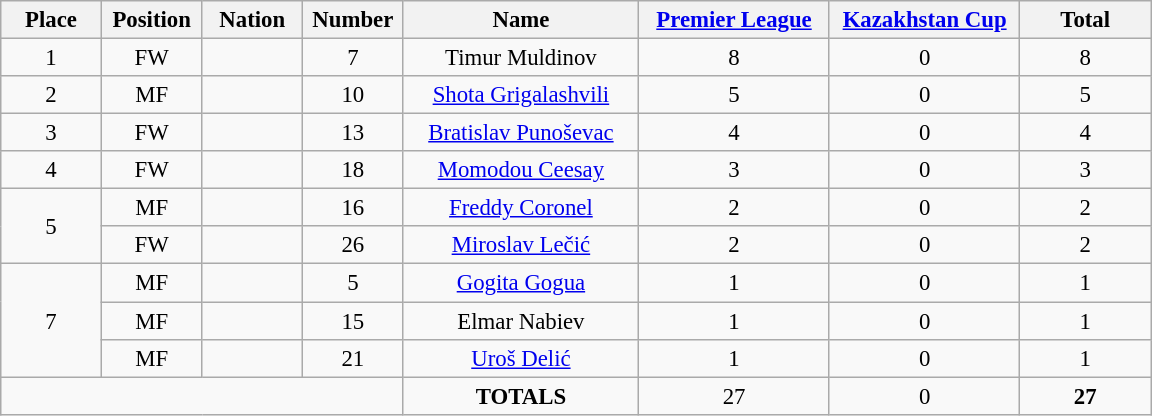<table class="wikitable" style="font-size: 95%; text-align: center;">
<tr>
<th width=60>Place</th>
<th width=60>Position</th>
<th width=60>Nation</th>
<th width=60>Number</th>
<th width=150>Name</th>
<th width=120><a href='#'>Premier League</a></th>
<th width=120><a href='#'>Kazakhstan Cup</a></th>
<th width=80><strong>Total</strong></th>
</tr>
<tr>
<td>1</td>
<td>FW</td>
<td></td>
<td>7</td>
<td>Timur Muldinov</td>
<td>8</td>
<td>0</td>
<td>8</td>
</tr>
<tr>
<td>2</td>
<td>MF</td>
<td></td>
<td>10</td>
<td><a href='#'>Shota Grigalashvili</a></td>
<td>5</td>
<td>0</td>
<td>5</td>
</tr>
<tr>
<td>3</td>
<td>FW</td>
<td></td>
<td>13</td>
<td><a href='#'>Bratislav Punoševac</a></td>
<td>4</td>
<td>0</td>
<td>4</td>
</tr>
<tr>
<td>4</td>
<td>FW</td>
<td></td>
<td>18</td>
<td><a href='#'>Momodou Ceesay</a></td>
<td>3</td>
<td>0</td>
<td>3</td>
</tr>
<tr>
<td rowspan="2">5</td>
<td>MF</td>
<td></td>
<td>16</td>
<td><a href='#'>Freddy Coronel</a></td>
<td>2</td>
<td>0</td>
<td>2</td>
</tr>
<tr>
<td>FW</td>
<td></td>
<td>26</td>
<td><a href='#'>Miroslav Lečić</a></td>
<td>2</td>
<td>0</td>
<td>2</td>
</tr>
<tr>
<td rowspan="3">7</td>
<td>MF</td>
<td></td>
<td>5</td>
<td><a href='#'>Gogita Gogua</a></td>
<td>1</td>
<td>0</td>
<td>1</td>
</tr>
<tr>
<td>MF</td>
<td></td>
<td>15</td>
<td>Elmar Nabiev</td>
<td>1</td>
<td>0</td>
<td>1</td>
</tr>
<tr>
<td>MF</td>
<td></td>
<td>21</td>
<td><a href='#'>Uroš Delić</a></td>
<td>1</td>
<td>0</td>
<td>1</td>
</tr>
<tr>
<td colspan="4"></td>
<td><strong>TOTALS</strong></td>
<td>27</td>
<td>0</td>
<td><strong>27</strong></td>
</tr>
</table>
